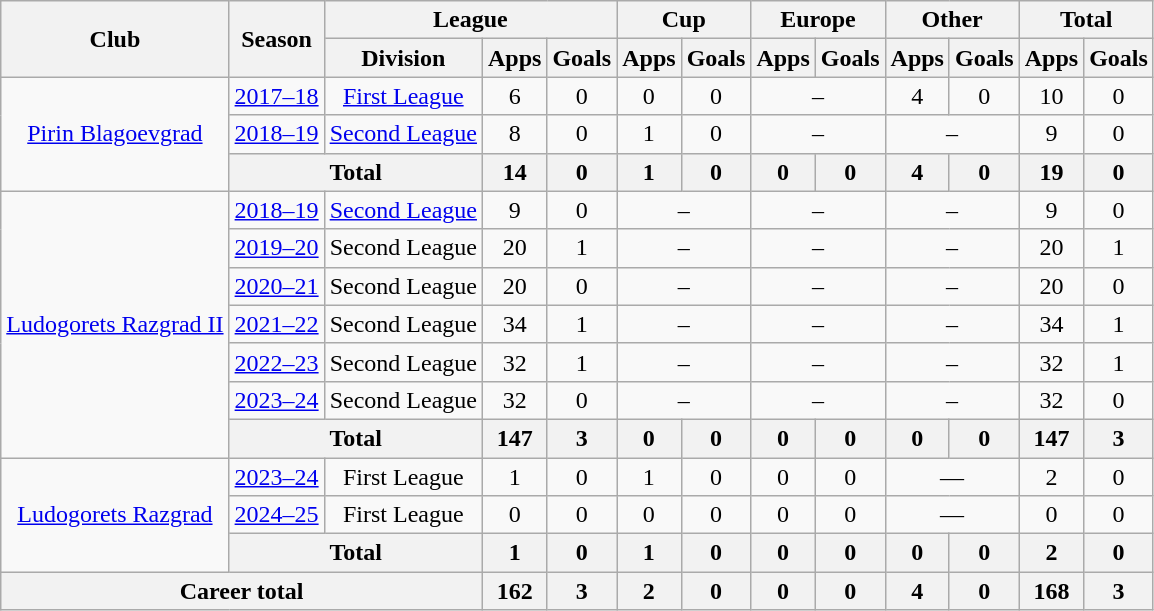<table class="wikitable" style="text-align: center">
<tr>
<th rowspan="2">Club</th>
<th rowspan="2">Season</th>
<th colspan="3">League</th>
<th colspan="2">Cup</th>
<th colspan="2">Europe</th>
<th colspan="2">Other</th>
<th colspan="2">Total</th>
</tr>
<tr>
<th>Division</th>
<th>Apps</th>
<th>Goals</th>
<th>Apps</th>
<th>Goals</th>
<th>Apps</th>
<th>Goals</th>
<th>Apps</th>
<th>Goals</th>
<th>Apps</th>
<th>Goals</th>
</tr>
<tr>
<td rowspan="3"><a href='#'>Pirin Blagoevgrad</a></td>
<td><a href='#'>2017–18</a></td>
<td><a href='#'>First League</a></td>
<td>6</td>
<td>0</td>
<td>0</td>
<td>0</td>
<td colspan="2">–</td>
<td>4</td>
<td>0</td>
<td>10</td>
<td>0</td>
</tr>
<tr>
<td><a href='#'>2018–19</a></td>
<td><a href='#'>Second League</a></td>
<td>8</td>
<td>0</td>
<td>1</td>
<td>0</td>
<td colspan="2">–</td>
<td colspan="2">–</td>
<td>9</td>
<td>0</td>
</tr>
<tr>
<th colspan=2>Total</th>
<th>14</th>
<th>0</th>
<th>1</th>
<th>0</th>
<th>0</th>
<th>0</th>
<th>4</th>
<th>0</th>
<th>19</th>
<th>0</th>
</tr>
<tr>
<td rowspan="7"><a href='#'>Ludogorets Razgrad II</a></td>
<td><a href='#'>2018–19</a></td>
<td><a href='#'>Second League</a></td>
<td>9</td>
<td>0</td>
<td colspan="2">–</td>
<td colspan="2">–</td>
<td colspan="2">–</td>
<td>9</td>
<td>0</td>
</tr>
<tr>
<td><a href='#'>2019–20</a></td>
<td>Second League</td>
<td>20</td>
<td>1</td>
<td colspan="2">–</td>
<td colspan="2">–</td>
<td colspan="2">–</td>
<td>20</td>
<td>1</td>
</tr>
<tr>
<td><a href='#'>2020–21</a></td>
<td>Second League</td>
<td>20</td>
<td>0</td>
<td colspan="2">–</td>
<td colspan="2">–</td>
<td colspan="2">–</td>
<td>20</td>
<td>0</td>
</tr>
<tr>
<td><a href='#'>2021–22</a></td>
<td>Second League</td>
<td>34</td>
<td>1</td>
<td colspan="2">–</td>
<td colspan="2">–</td>
<td colspan="2">–</td>
<td>34</td>
<td>1</td>
</tr>
<tr>
<td><a href='#'>2022–23</a></td>
<td>Second League</td>
<td>32</td>
<td>1</td>
<td colspan="2">–</td>
<td colspan="2">–</td>
<td colspan="2">–</td>
<td>32</td>
<td>1</td>
</tr>
<tr>
<td><a href='#'>2023–24</a></td>
<td>Second League</td>
<td>32</td>
<td>0</td>
<td colspan="2">–</td>
<td colspan="2">–</td>
<td colspan="2">–</td>
<td>32</td>
<td>0</td>
</tr>
<tr>
<th colspan="2">Total</th>
<th>147</th>
<th>3</th>
<th>0</th>
<th>0</th>
<th>0</th>
<th>0</th>
<th>0</th>
<th>0</th>
<th>147</th>
<th>3</th>
</tr>
<tr>
<td rowspan="3"><a href='#'>Ludogorets Razgrad</a></td>
<td><a href='#'>2023–24</a></td>
<td>First League</td>
<td>1</td>
<td>0</td>
<td>1</td>
<td>0</td>
<td>0</td>
<td>0</td>
<td colspan="2">—</td>
<td>2</td>
<td>0</td>
</tr>
<tr>
<td><a href='#'>2024–25</a></td>
<td>First League</td>
<td>0</td>
<td>0</td>
<td>0</td>
<td>0</td>
<td>0</td>
<td>0</td>
<td colspan="2">—</td>
<td>0</td>
<td>0</td>
</tr>
<tr>
<th colspan="2">Total</th>
<th>1</th>
<th>0</th>
<th>1</th>
<th>0</th>
<th>0</th>
<th>0</th>
<th>0</th>
<th>0</th>
<th>2</th>
<th>0</th>
</tr>
<tr>
<th colspan="3">Career total</th>
<th>162</th>
<th>3</th>
<th>2</th>
<th>0</th>
<th>0</th>
<th>0</th>
<th>4</th>
<th>0</th>
<th>168</th>
<th>3</th>
</tr>
</table>
